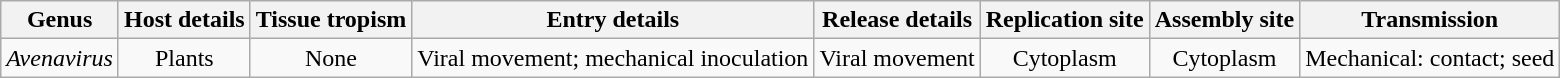<table class="wikitable sortable" style="text-align:center">
<tr>
<th>Genus</th>
<th>Host details</th>
<th>Tissue tropism</th>
<th>Entry details</th>
<th>Release details</th>
<th>Replication site</th>
<th>Assembly site</th>
<th>Transmission</th>
</tr>
<tr>
<td><em>Avenavirus</em></td>
<td>Plants</td>
<td>None</td>
<td>Viral movement; mechanical inoculation</td>
<td>Viral movement</td>
<td>Cytoplasm</td>
<td>Cytoplasm</td>
<td>Mechanical: contact; seed</td>
</tr>
</table>
